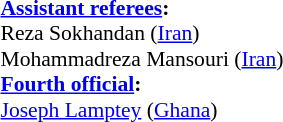<table width=50% style="font-size: 90%">
<tr>
<td><br><strong><a href='#'>Assistant referees</a>:</strong>
<br>Reza Sokhandan (<a href='#'>Iran</a>)
<br>Mohammadreza Mansouri (<a href='#'>Iran</a>)
<br><strong><a href='#'>Fourth official</a>:</strong>
<br><a href='#'>Joseph Lamptey</a> (<a href='#'>Ghana</a>)</td>
</tr>
</table>
